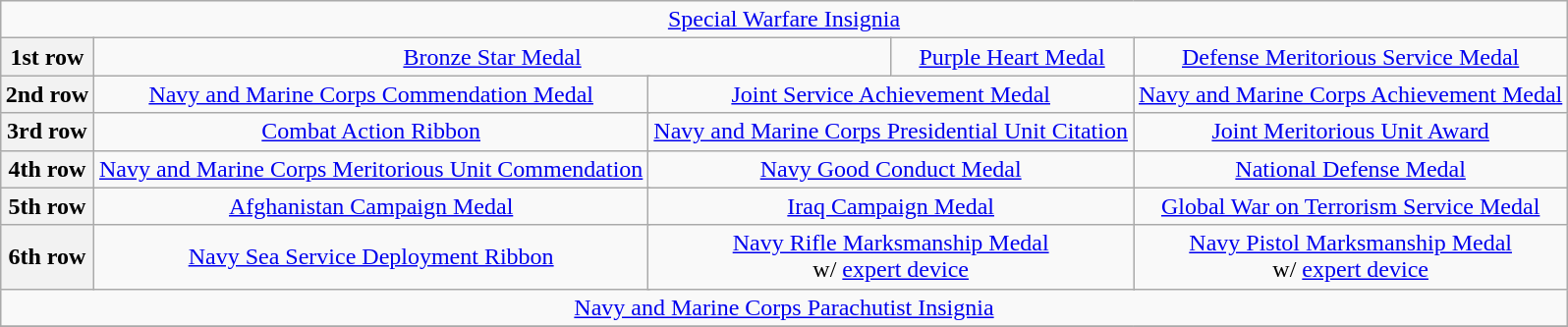<table class="wikitable" style="margin:1em auto; text-align:center;">
<tr>
<td colspan="12"><a href='#'>Special Warfare Insignia</a></td>
</tr>
<tr>
<th>1st row</th>
<td colspan="4"><a href='#'>Bronze Star Medal</a></td>
<td colspan="4"><a href='#'>Purple Heart Medal</a></td>
<td><a href='#'>Defense Meritorious Service Medal</a></td>
</tr>
<tr>
<th>2nd row</th>
<td colspan="3"><a href='#'>Navy and Marine Corps Commendation Medal</a></td>
<td colspan="3"><a href='#'>Joint Service Achievement Medal</a></td>
<td colspan="3"><a href='#'>Navy and Marine Corps Achievement Medal</a></td>
</tr>
<tr>
<th>3rd row</th>
<td colspan="3"><a href='#'>Combat Action Ribbon</a></td>
<td colspan="3"><a href='#'>Navy and Marine Corps Presidential Unit Citation</a></td>
<td colspan="3"><a href='#'>Joint Meritorious Unit Award</a></td>
</tr>
<tr>
<th>4th row</th>
<td colspan="3"><a href='#'>Navy and Marine Corps Meritorious Unit Commendation</a></td>
<td colspan="3"><a href='#'>Navy Good Conduct Medal</a></td>
<td colspan="3"><a href='#'>National Defense Medal</a></td>
</tr>
<tr>
<th>5th row</th>
<td colspan="3"><a href='#'>Afghanistan Campaign Medal</a></td>
<td colspan="3"><a href='#'>Iraq Campaign Medal</a></td>
<td colspan="3"><a href='#'>Global War on Terrorism Service Medal</a></td>
</tr>
<tr>
<th>6th row</th>
<td colspan="3"><a href='#'>Navy Sea Service Deployment Ribbon</a></td>
<td colspan="3"><a href='#'>Navy Rifle Marksmanship Medal</a><br>w/ <a href='#'>expert device</a></td>
<td colspan="3"><a href='#'>Navy Pistol Marksmanship Medal</a><br>w/ <a href='#'>expert device</a></td>
</tr>
<tr>
<td colspan="12"><a href='#'>Navy and Marine Corps Parachutist Insignia</a></td>
</tr>
<tr>
</tr>
</table>
